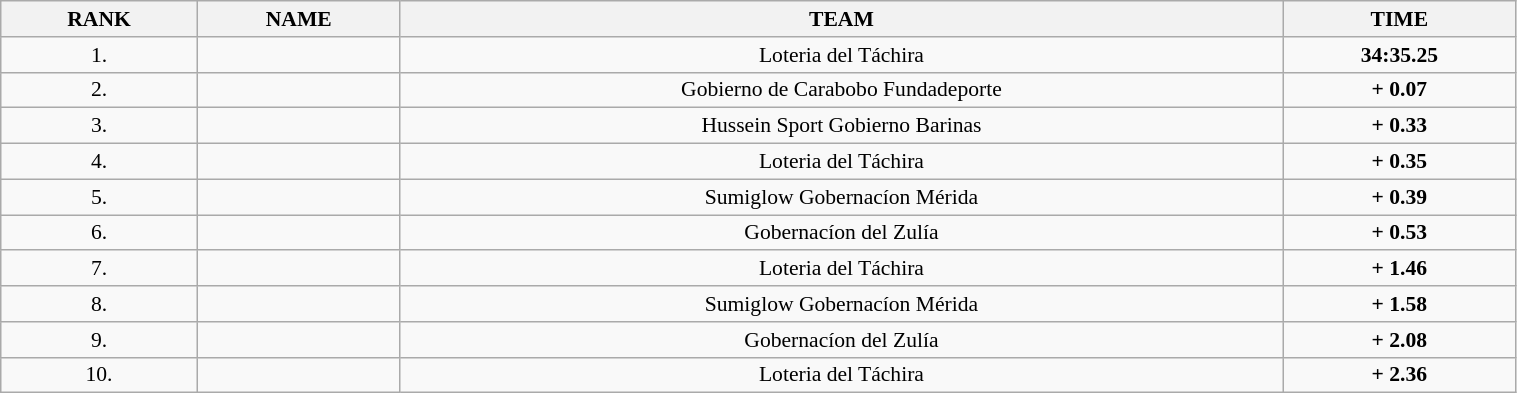<table class=wikitable style="font-size:90%" width="80%">
<tr>
<th>RANK</th>
<th>NAME</th>
<th>TEAM</th>
<th>TIME</th>
</tr>
<tr>
<td align="center">1.</td>
<td></td>
<td align="center">Loteria del Táchira</td>
<td align="center"><strong>34:35.25</strong></td>
</tr>
<tr>
<td align="center">2.</td>
<td></td>
<td align="center">Gobierno de Carabobo Fundadeporte</td>
<td align="center"><strong>+ 0.07</strong></td>
</tr>
<tr>
<td align="center">3.</td>
<td></td>
<td align="center">Hussein Sport Gobierno Barinas</td>
<td align="center"><strong>+ 0.33</strong></td>
</tr>
<tr>
<td align="center">4.</td>
<td></td>
<td align="center">Loteria del Táchira</td>
<td align="center"><strong>+ 0.35</strong></td>
</tr>
<tr>
<td align="center">5.</td>
<td></td>
<td align="center">Sumiglow Gobernacíon Mérida</td>
<td align="center"><strong>+ 0.39</strong></td>
</tr>
<tr>
<td align="center">6.</td>
<td></td>
<td align="center">Gobernacíon del Zulía</td>
<td align="center"><strong>+ 0.53</strong></td>
</tr>
<tr>
<td align="center">7.</td>
<td></td>
<td align="center">Loteria del Táchira</td>
<td align="center"><strong>+ 1.46</strong></td>
</tr>
<tr>
<td align="center">8.</td>
<td></td>
<td align="center">Sumiglow Gobernacíon Mérida</td>
<td align="center"><strong>+ 1.58</strong></td>
</tr>
<tr>
<td align="center">9.</td>
<td></td>
<td align="center">Gobernacíon del Zulía</td>
<td align="center"><strong>+ 2.08</strong></td>
</tr>
<tr>
<td align="center">10.</td>
<td></td>
<td align="center">Loteria del Táchira</td>
<td align="center"><strong>+ 2.36</strong></td>
</tr>
</table>
